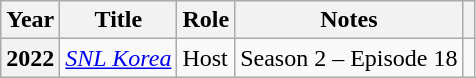<table class="wikitable sortable plainrowheaders">
<tr>
<th scope="col">Year</th>
<th scope="col">Title</th>
<th scope="col">Role</th>
<th scope="col">Notes</th>
<th scope="col" class="unsortable"></th>
</tr>
<tr>
<th scope="row">2022</th>
<td><em><a href='#'>SNL Korea</a></em></td>
<td>Host</td>
<td>Season 2 – Episode 18</td>
<td></td>
</tr>
</table>
